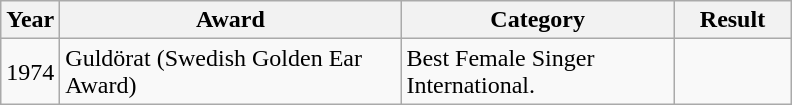<table class="wikitable">
<tr>
<th width="30">Year</th>
<th width="220">Award</th>
<th width="175">Category</th>
<th width="70">Result</th>
</tr>
<tr>
<td>1974</td>
<td>Guldörat (Swedish Golden Ear Award)</td>
<td>Best Female Singer International.</td>
<td></td>
</tr>
</table>
